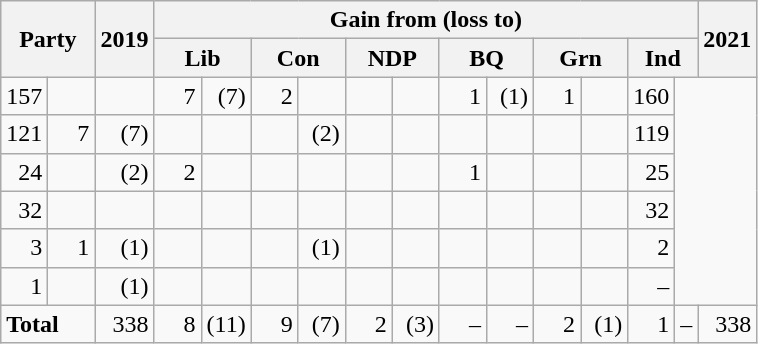<table class="wikitable" style="text-align:right">
<tr>
<th rowspan="2" colspan="2">Party</th>
<th rowspan="2" style="width:1em;">2019</th>
<th colspan="12">Gain from (loss to)</th>
<th rowspan="2" style="width:1em;">2021</th>
</tr>
<tr>
<th colspan="2">Lib</th>
<th colspan="2">Con</th>
<th colspan="2">NDP</th>
<th colspan="2">BQ</th>
<th colspan="2">Grn</th>
<th colspan="2">Ind</th>
</tr>
<tr>
<td>157</td>
<td style="width:1.5em;"></td>
<td style="width:1.5em;"></td>
<td style="width:1.5em;">7</td>
<td style="width:1.5em;">(7)</td>
<td style="width:1.5em;">2</td>
<td style="width:1.5em;"></td>
<td style="width:1.5em;"></td>
<td style="width:1.5em;"></td>
<td style="width:1.5em;">1</td>
<td style="width:1.5em;">(1)</td>
<td style="width:1.5em;">1</td>
<td style="width:1.5em;"></td>
<td>160</td>
</tr>
<tr>
<td>121</td>
<td>7</td>
<td>(7)</td>
<td></td>
<td></td>
<td></td>
<td>(2)</td>
<td></td>
<td></td>
<td></td>
<td></td>
<td></td>
<td></td>
<td>119</td>
</tr>
<tr>
<td>24</td>
<td></td>
<td>(2)</td>
<td>2</td>
<td></td>
<td></td>
<td></td>
<td></td>
<td></td>
<td>1</td>
<td></td>
<td></td>
<td></td>
<td>25</td>
</tr>
<tr>
<td>32</td>
<td></td>
<td></td>
<td></td>
<td></td>
<td></td>
<td></td>
<td></td>
<td></td>
<td></td>
<td></td>
<td></td>
<td></td>
<td>32</td>
</tr>
<tr>
<td>3</td>
<td>1</td>
<td>(1)</td>
<td></td>
<td></td>
<td></td>
<td>(1)</td>
<td></td>
<td></td>
<td></td>
<td></td>
<td></td>
<td></td>
<td>2</td>
</tr>
<tr>
<td>1</td>
<td></td>
<td>(1)</td>
<td></td>
<td></td>
<td></td>
<td></td>
<td></td>
<td></td>
<td></td>
<td></td>
<td></td>
<td></td>
<td>–</td>
</tr>
<tr>
<td colspan="2" style="text-align:left;"><strong>Total</strong></td>
<td>338</td>
<td>8</td>
<td>(11)</td>
<td>9</td>
<td>(7)</td>
<td>2</td>
<td>(3)</td>
<td>–</td>
<td>–</td>
<td>2</td>
<td>(1)</td>
<td>1</td>
<td>–</td>
<td>338</td>
</tr>
</table>
